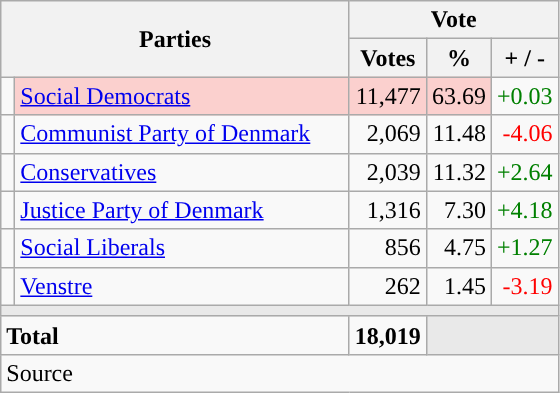<table class="wikitable" style="text-align:right;">
<tr>
<th style="text-align:centre;" rowspan="2" colspan="2" width="225">Parties</th>
<th colspan="3">Vote</th>
</tr>
<tr>
<th width="15">Votes</th>
<th width="15">%</th>
<th width="15">+ / -</th>
</tr>
<tr>
<td width="2" style="color:inherit;background:"></td>
<td bgcolor=#fbd0ce  align="left"><a href='#'>Social Democrats</a></td>
<td bgcolor=#fbd0ce>11,477</td>
<td bgcolor=#fbd0ce>63.69</td>
<td style=color:green;>+0.03</td>
</tr>
<tr>
<td width="2" style="color:inherit;background:"></td>
<td align="left"><a href='#'>Communist Party of Denmark</a></td>
<td>2,069</td>
<td>11.48</td>
<td style=color:red;>-4.06</td>
</tr>
<tr>
<td width="2" style="color:inherit;background:"></td>
<td align="left"><a href='#'>Conservatives</a></td>
<td>2,039</td>
<td>11.32</td>
<td style=color:green;>+2.64</td>
</tr>
<tr>
<td width="2" style="color:inherit;background:"></td>
<td align="left"><a href='#'>Justice Party of Denmark</a></td>
<td>1,316</td>
<td>7.30</td>
<td style=color:green;>+4.18</td>
</tr>
<tr>
<td width="2" style="color:inherit;background:"></td>
<td align="left"><a href='#'>Social Liberals</a></td>
<td>856</td>
<td>4.75</td>
<td style=color:green;>+1.27</td>
</tr>
<tr>
<td width="2" style="color:inherit;background:"></td>
<td align="left"><a href='#'>Venstre</a></td>
<td>262</td>
<td>1.45</td>
<td style=color:red;>-3.19</td>
</tr>
<tr>
<td colspan="7" bgcolor="#E9E9E9"></td>
</tr>
<tr>
<td align="left" colspan="2"><strong>Total</strong></td>
<td><strong>18,019</strong></td>
<td bgcolor="#E9E9E9" colspan="2"></td>
</tr>
<tr>
<td align="left" colspan="6">Source</td>
</tr>
</table>
